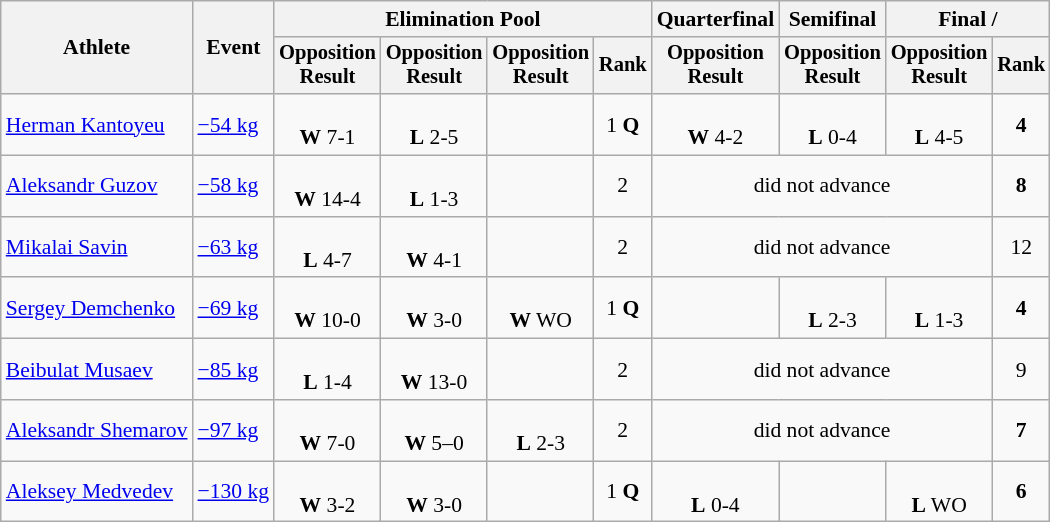<table class="wikitable" style="font-size:90%; text-align:center">
<tr>
<th rowspan="2">Athlete</th>
<th rowspan="2">Event</th>
<th colspan=4>Elimination Pool</th>
<th>Quarterfinal</th>
<th>Semifinal</th>
<th colspan=2>Final / </th>
</tr>
<tr style="font-size: 95%">
<th>Opposition<br>Result</th>
<th>Opposition<br>Result</th>
<th>Opposition<br>Result</th>
<th>Rank</th>
<th>Opposition<br>Result</th>
<th>Opposition<br>Result</th>
<th>Opposition<br>Result</th>
<th>Rank</th>
</tr>
<tr>
<td align=left><a href='#'>Herman Kantoyeu</a></td>
<td align=left><a href='#'>−54 kg</a></td>
<td><br><strong>W</strong> 7-1</td>
<td><br><strong>L</strong> 2-5</td>
<td></td>
<td>1 <strong>Q</strong></td>
<td><br><strong>W</strong> 4-2</td>
<td><br><strong>L</strong> 0-4</td>
<td><br><strong>L</strong> 4-5</td>
<td><strong>4</strong></td>
</tr>
<tr>
<td align=left><a href='#'>Aleksandr Guzov</a></td>
<td align=left><a href='#'>−58 kg</a></td>
<td><br><strong>W</strong> 14-4</td>
<td><br><strong>L</strong> 1-3</td>
<td></td>
<td>2</td>
<td colspan=3>did not advance</td>
<td><strong>8</strong></td>
</tr>
<tr>
<td align=left><a href='#'>Mikalai Savin</a></td>
<td align=left><a href='#'>−63 kg</a></td>
<td><br><strong>L</strong> 4-7</td>
<td><br><strong>W</strong> 4-1</td>
<td></td>
<td>2</td>
<td colspan=3>did not advance</td>
<td>12</td>
</tr>
<tr align=center>
<td align=left><a href='#'>Sergey Demchenko</a></td>
<td align=left><a href='#'>−69 kg</a></td>
<td><br><strong>W</strong> 10-0</td>
<td><br><strong>W</strong> 3-0</td>
<td><br><strong>W</strong> WO</td>
<td>1 <strong>Q</strong></td>
<td></td>
<td><br><strong>L</strong> 2-3</td>
<td><br><strong>L</strong> 1-3</td>
<td><strong>4</strong></td>
</tr>
<tr>
<td align=left><a href='#'>Beibulat Musaev</a></td>
<td align=left><a href='#'>−85 kg</a></td>
<td><br><strong>L</strong> 1-4</td>
<td><br><strong>W</strong> 13-0</td>
<td></td>
<td>2</td>
<td colspan=3>did not advance</td>
<td>9</td>
</tr>
<tr>
<td align=left><a href='#'>Aleksandr Shemarov</a></td>
<td align=left><a href='#'>−97 kg</a></td>
<td><br><strong>W</strong> 7-0</td>
<td><br><strong>W</strong> 5–0</td>
<td><br><strong>L</strong> 2-3</td>
<td>2</td>
<td colspan=3>did not advance</td>
<td><strong>7</strong></td>
</tr>
<tr>
<td align=left><a href='#'>Aleksey Medvedev</a></td>
<td align=left><a href='#'>−130 kg</a></td>
<td><br><strong>W</strong> 3-2</td>
<td><br><strong>W</strong> 3-0</td>
<td></td>
<td>1 <strong>Q</strong></td>
<td><br><strong>L</strong> 0-4</td>
<td></td>
<td><br><strong>L</strong> WO</td>
<td><strong>6</strong></td>
</tr>
</table>
